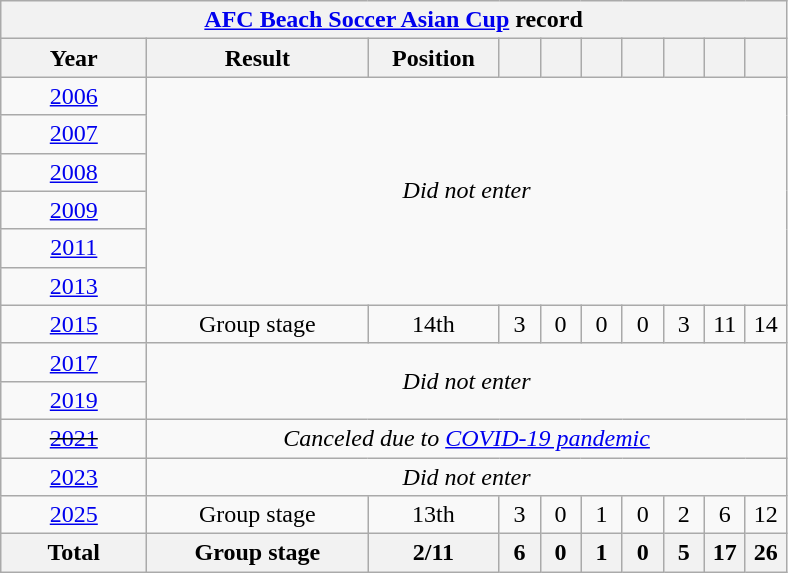<table class="wikitable" style="text-align:center;">
<tr>
<th colspan=10><a href='#'>AFC Beach Soccer Asian Cup</a> record</th>
</tr>
<tr>
<th width="90">Year</th>
<th width="140">Result</th>
<th width="80">Position</th>
<th width="20"></th>
<th width="20"></th>
<th width="20"></th>
<th width="20"></th>
<th width="20"></th>
<th width="20"></th>
<th width="20"></th>
</tr>
<tr>
<td> <a href='#'>2006</a></td>
<td colspan=9 rowspan="6"><em>Did not enter</em></td>
</tr>
<tr>
<td> <a href='#'>2007</a></td>
</tr>
<tr>
<td> <a href='#'>2008</a></td>
</tr>
<tr>
<td> <a href='#'>2009</a></td>
</tr>
<tr>
<td> <a href='#'>2011</a></td>
</tr>
<tr>
<td> <a href='#'>2013</a></td>
</tr>
<tr>
<td> <a href='#'>2015</a></td>
<td>Group stage</td>
<td>14th</td>
<td>3</td>
<td>0</td>
<td>0</td>
<td>0</td>
<td>3</td>
<td>11</td>
<td>14</td>
</tr>
<tr>
<td> <a href='#'>2017</a></td>
<td colspan=9 rowspan=2><em>Did not enter</em></td>
</tr>
<tr>
<td> <a href='#'>2019</a></td>
</tr>
<tr>
<td> <s><a href='#'>2021</a></s></td>
<td colspan="9"><em>Canceled due to <a href='#'>COVID-19 pandemic</a></em></td>
</tr>
<tr>
<td> <a href='#'>2023</a></td>
<td colspan="9"><em>Did not enter</em></td>
</tr>
<tr>
<td> <a href='#'>2025</a></td>
<td>Group stage</td>
<td>13th</td>
<td>3</td>
<td>0</td>
<td>1</td>
<td>0</td>
<td>2</td>
<td>6</td>
<td>12</td>
</tr>
<tr>
<th>Total</th>
<th>Group stage</th>
<th>2/11</th>
<th>6</th>
<th>0</th>
<th>1</th>
<th>0</th>
<th>5</th>
<th>17</th>
<th>26</th>
</tr>
</table>
